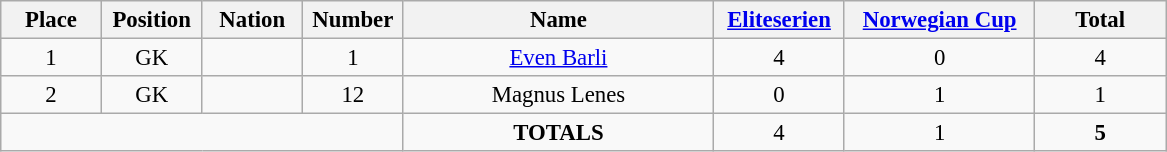<table class="wikitable" style="font-size: 95%; text-align: center;">
<tr>
<th width=60>Place</th>
<th width=60>Position</th>
<th width=60>Nation</th>
<th width=60>Number</th>
<th width=200>Name</th>
<th width=80><a href='#'>Eliteserien</a></th>
<th width=120><a href='#'>Norwegian Cup</a></th>
<th width=80><strong>Total</strong></th>
</tr>
<tr>
<td>1</td>
<td>GK</td>
<td></td>
<td>1</td>
<td><a href='#'>Even Barli</a></td>
<td>4</td>
<td>0</td>
<td>4</td>
</tr>
<tr>
<td>2</td>
<td>GK</td>
<td></td>
<td>12</td>
<td>Magnus Lenes</td>
<td>0</td>
<td>1</td>
<td>1</td>
</tr>
<tr>
<td colspan="4"></td>
<td><strong>TOTALS</strong></td>
<td>4</td>
<td>1</td>
<td><strong>5</strong></td>
</tr>
</table>
